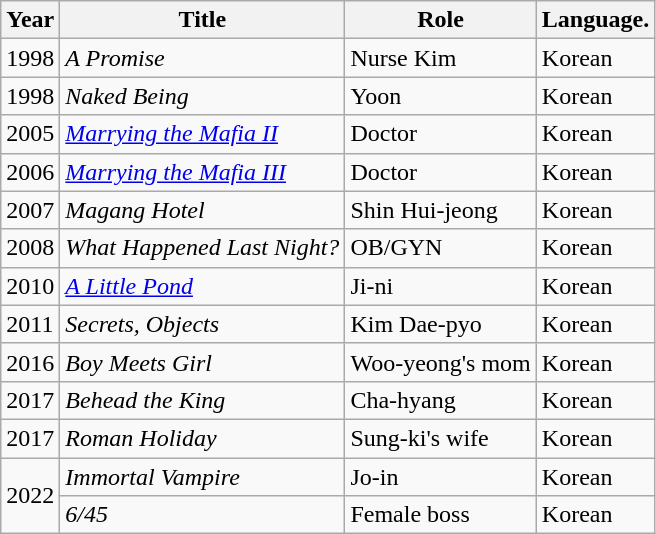<table class="wikitable">
<tr>
<th>Year</th>
<th>Title</th>
<th>Role</th>
<th>Language.</th>
</tr>
<tr>
<td>1998</td>
<td><em> A Promise</em></td>
<td>Nurse Kim</td>
<td>Korean</td>
</tr>
<tr>
<td>1998</td>
<td><em>Naked Being</em></td>
<td>Yoon</td>
<td>Korean</td>
</tr>
<tr>
<td>2005</td>
<td><em><a href='#'>Marrying the Mafia II</a></em></td>
<td>Doctor</td>
<td>Korean</td>
</tr>
<tr>
<td>2006</td>
<td><em><a href='#'>Marrying the Mafia III</a></em></td>
<td>Doctor</td>
<td>Korean</td>
</tr>
<tr>
<td>2007</td>
<td><em>Magang Hotel</em></td>
<td>Shin Hui-jeong</td>
<td>Korean</td>
</tr>
<tr>
<td>2008</td>
<td><em>What Happened Last Night?</em></td>
<td>OB/GYN</td>
<td>Korean</td>
</tr>
<tr>
<td>2010</td>
<td><em><a href='#'>A Little Pond</a></em></td>
<td>Ji-ni</td>
<td>Korean</td>
</tr>
<tr>
<td>2011</td>
<td><em>Secrets, Objects</em></td>
<td>Kim Dae-pyo</td>
<td>Korean</td>
</tr>
<tr>
<td>2016</td>
<td><em>Boy Meets Girl</em></td>
<td>Woo-yeong's mom</td>
<td>Korean</td>
</tr>
<tr>
<td>2017</td>
<td><em>Behead the King</em></td>
<td>Cha-hyang</td>
<td>Korean</td>
</tr>
<tr>
<td>2017</td>
<td><em>Roman Holiday</em></td>
<td>Sung-ki's wife</td>
<td>Korean</td>
</tr>
<tr>
<td rowspan="2">2022</td>
<td><em>Immortal Vampire</em></td>
<td>Jo-in</td>
<td>Korean</td>
</tr>
<tr>
<td><em>6/45</em></td>
<td>Female boss</td>
<td>Korean</td>
</tr>
</table>
